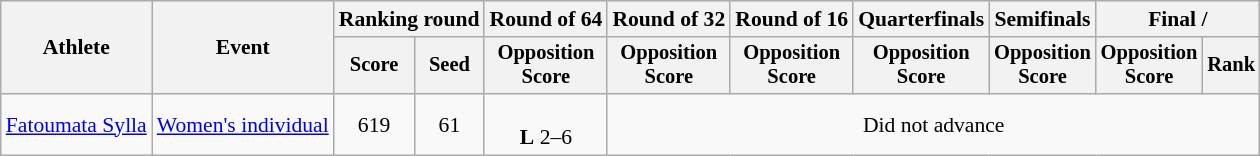<table class="wikitable" style="font-size:90%; text-align:center">
<tr>
<th rowspan=2>Athlete</th>
<th rowspan=2>Event</th>
<th colspan="2">Ranking round</th>
<th>Round of 64</th>
<th>Round of 32</th>
<th>Round of 16</th>
<th>Quarterfinals</th>
<th>Semifinals</th>
<th colspan="2">Final / </th>
</tr>
<tr style="font-size:95%">
<th>Score</th>
<th>Seed</th>
<th>Opposition<br>Score</th>
<th>Opposition<br>Score</th>
<th>Opposition<br>Score</th>
<th>Opposition<br>Score</th>
<th>Opposition<br>Score</th>
<th>Opposition<br>Score</th>
<th>Rank</th>
</tr>
<tr align=center>
<td align=left><a href='#'>Fatoumata Sylla</a></td>
<td align=left><a href='#'>Women's individual</a></td>
<td>619</td>
<td>61</td>
<td><br><strong>L</strong> 2–6</td>
<td colspan=7>Did not advance</td>
</tr>
</table>
